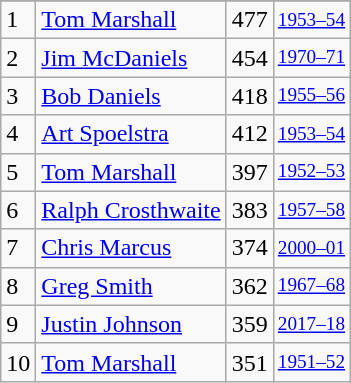<table class="wikitable">
<tr>
</tr>
<tr>
<td>1</td>
<td><a href='#'>Tom Marshall</a></td>
<td>477</td>
<td style="font-size:80%;"><a href='#'>1953–54</a></td>
</tr>
<tr>
<td>2</td>
<td><a href='#'>Jim McDaniels</a></td>
<td>454</td>
<td style="font-size:80%;"><a href='#'>1970–71</a></td>
</tr>
<tr>
<td>3</td>
<td><a href='#'>Bob Daniels</a></td>
<td>418</td>
<td style="font-size:80%;"><a href='#'>1955–56</a></td>
</tr>
<tr>
<td>4</td>
<td><a href='#'>Art Spoelstra</a></td>
<td>412</td>
<td style="font-size:80%;"><a href='#'>1953–54</a></td>
</tr>
<tr>
<td>5</td>
<td><a href='#'>Tom Marshall</a></td>
<td>397</td>
<td style="font-size:80%;"><a href='#'>1952–53</a></td>
</tr>
<tr>
<td>6</td>
<td><a href='#'>Ralph Crosthwaite</a></td>
<td>383</td>
<td style="font-size:80%;"><a href='#'>1957–58</a></td>
</tr>
<tr>
<td>7</td>
<td><a href='#'>Chris Marcus</a></td>
<td>374</td>
<td style="font-size:80%;"><a href='#'>2000–01</a></td>
</tr>
<tr>
<td>8</td>
<td><a href='#'>Greg Smith</a></td>
<td>362</td>
<td style="font-size:80%;"><a href='#'>1967–68</a></td>
</tr>
<tr>
<td>9</td>
<td><a href='#'>Justin Johnson</a></td>
<td>359</td>
<td style="font-size:80%;"><a href='#'>2017–18</a></td>
</tr>
<tr>
<td>10</td>
<td><a href='#'>Tom Marshall</a></td>
<td>351</td>
<td style="font-size:80%;"><a href='#'>1951–52</a></td>
</tr>
</table>
